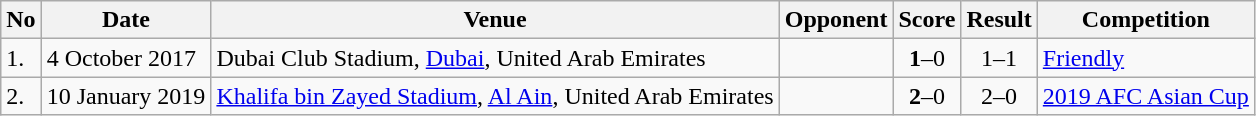<table class="wikitable" style="font-size:100%;">
<tr>
<th>No</th>
<th>Date</th>
<th>Venue</th>
<th>Opponent</th>
<th>Score</th>
<th>Result</th>
<th>Competition</th>
</tr>
<tr>
<td>1.</td>
<td>4 October 2017</td>
<td>Dubai Club Stadium, <a href='#'>Dubai</a>, United Arab Emirates</td>
<td></td>
<td align=center><strong>1</strong>–0</td>
<td align=center>1–1</td>
<td><a href='#'>Friendly</a></td>
</tr>
<tr>
<td>2.</td>
<td>10 January 2019</td>
<td><a href='#'>Khalifa bin Zayed Stadium</a>, <a href='#'>Al Ain</a>, United Arab Emirates</td>
<td></td>
<td align=center><strong>2</strong>–0</td>
<td align=center>2–0</td>
<td><a href='#'>2019 AFC Asian Cup</a></td>
</tr>
</table>
